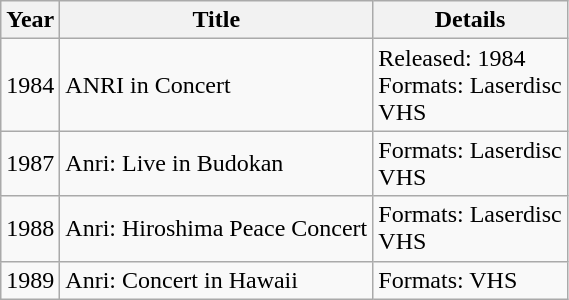<table class="wikitable">
<tr style="font-weight:bold;">
<th>Year</th>
<th>Title</th>
<th>Details</th>
</tr>
<tr>
<td>1984</td>
<td>ANRI in Concert</td>
<td>Released: 1984<br>Formats: Laserdisc<br>              VHS</td>
</tr>
<tr>
<td>1987</td>
<td>Anri: Live in Budokan</td>
<td>Formats: Laserdisc<br>              VHS</td>
</tr>
<tr>
<td>1988</td>
<td>Anri: Hiroshima Peace Concert</td>
<td>Formats: Laserdisc<br>              VHS</td>
</tr>
<tr>
<td>1989</td>
<td>Anri: Concert in Hawaii</td>
<td>Formats: VHS</td>
</tr>
</table>
